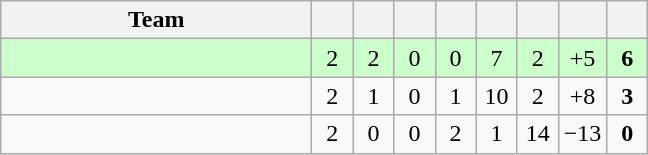<table class=wikitable style="text-align:center">
<tr>
<th width=200>Team</th>
<th width=20></th>
<th width=20></th>
<th width=20></th>
<th width=20></th>
<th width=20></th>
<th width=20></th>
<th width=20></th>
<th width=20></th>
</tr>
<tr bgcolor=#ccffcc>
<td align=left></td>
<td>2</td>
<td>2</td>
<td>0</td>
<td>0</td>
<td>7</td>
<td>2</td>
<td>+5</td>
<td><strong>6</strong></td>
</tr>
<tr>
<td align=left></td>
<td>2</td>
<td>1</td>
<td>0</td>
<td>1</td>
<td>10</td>
<td>2</td>
<td>+8</td>
<td><strong>3</strong></td>
</tr>
<tr>
<td align=left></td>
<td>2</td>
<td>0</td>
<td>0</td>
<td>2</td>
<td>1</td>
<td>14</td>
<td>−13</td>
<td><strong>0</strong></td>
</tr>
</table>
